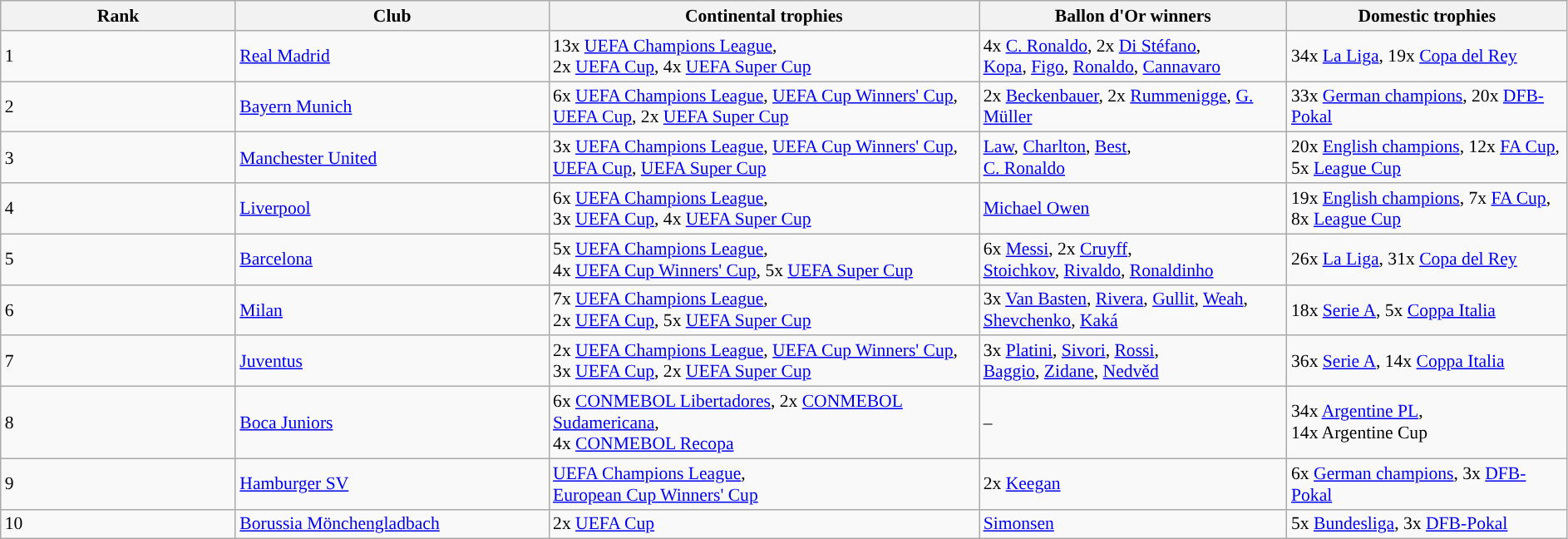<table class="wikitable sortable" style="font-size:90%; margin:0 .5em .5em 0; margin-top:.5em; margin-bottom:.5em; border:1px solid #CCC; border-collapse:collapse; text-align:left;">
<tr>
<th width=15%>Rank</th>
<th width=20%>Club</th>
<th>Continental trophies</th>
<th>Ballon d'Or winners</th>
<th>Domestic trophies</th>
</tr>
<tr>
<td>1</td>
<td> <a href='#'>Real Madrid</a></td>
<td>13x <a href='#'>UEFA Champions League</a>, <br>2x <a href='#'>UEFA Cup</a>, 4x <a href='#'>UEFA Super Cup</a></td>
<td>4x <a href='#'>C. Ronaldo</a>, 2x <a href='#'>Di Stéfano</a>, <br><a href='#'>Kopa</a>, <a href='#'>Figo</a>, <a href='#'>Ronaldo</a>, <a href='#'>Cannavaro</a></td>
<td>34x <a href='#'>La Liga</a>, 19x <a href='#'>Copa del Rey</a></td>
</tr>
<tr>
<td>2</td>
<td> <a href='#'>Bayern Munich</a></td>
<td>6x <a href='#'>UEFA Champions League</a>, <a href='#'>UEFA Cup Winners' Cup</a>, <br><a href='#'>UEFA Cup</a>, 2x <a href='#'>UEFA Super Cup</a></td>
<td>2x <a href='#'>Beckenbauer</a>, 2x <a href='#'>Rummenigge</a>, <a href='#'>G. Müller</a></td>
<td>33x <a href='#'>German champions</a>, 20x <a href='#'>DFB-Pokal</a></td>
</tr>
<tr>
<td>3</td>
<td> <a href='#'>Manchester United</a></td>
<td>3x <a href='#'>UEFA Champions League</a>, <a href='#'>UEFA Cup Winners' Cup</a>, <br><a href='#'>UEFA Cup</a>, <a href='#'>UEFA Super Cup</a></td>
<td><a href='#'>Law</a>, <a href='#'>Charlton</a>, <a href='#'>Best</a>, <br><a href='#'>C. Ronaldo</a></td>
<td>20x <a href='#'>English champions</a>, 12x <a href='#'>FA Cup</a>, <br>5x <a href='#'>League Cup</a></td>
</tr>
<tr>
<td>4</td>
<td> <a href='#'>Liverpool</a></td>
<td>6x <a href='#'>UEFA Champions League</a>, <br>3x <a href='#'>UEFA Cup</a>, 4x <a href='#'>UEFA Super Cup</a></td>
<td><a href='#'>Michael Owen</a></td>
<td>19x <a href='#'>English champions</a>, 7x <a href='#'>FA Cup</a>, <br>8x <a href='#'>League Cup</a></td>
</tr>
<tr>
<td>5</td>
<td> <a href='#'>Barcelona</a></td>
<td>5x <a href='#'>UEFA Champions League</a>, <br>4x <a href='#'>UEFA Cup Winners' Cup</a>, 5x <a href='#'>UEFA Super Cup</a></td>
<td>6x <a href='#'>Messi</a>, 2x <a href='#'>Cruyff</a>, <br><a href='#'>Stoichkov</a>, <a href='#'>Rivaldo</a>, <a href='#'>Ronaldinho</a></td>
<td>26x <a href='#'>La Liga</a>, 31x <a href='#'>Copa del Rey</a></td>
</tr>
<tr>
<td>6</td>
<td> <a href='#'>Milan</a></td>
<td>7x <a href='#'>UEFA Champions League</a>, <br>2x <a href='#'>UEFA Cup</a>, 5x <a href='#'>UEFA Super Cup</a></td>
<td>3x <a href='#'>Van Basten</a>, <a href='#'>Rivera</a>, <a href='#'>Gullit</a>, <a href='#'>Weah</a>, <br><a href='#'>Shevchenko</a>, <a href='#'>Kaká</a></td>
<td>18x <a href='#'>Serie A</a>, 5x <a href='#'>Coppa Italia</a></td>
</tr>
<tr>
<td>7</td>
<td> <a href='#'>Juventus</a></td>
<td>2x <a href='#'>UEFA Champions League</a>, <a href='#'>UEFA Cup Winners' Cup</a>, <br>3x <a href='#'>UEFA Cup</a>, 2x <a href='#'>UEFA Super Cup</a></td>
<td>3x <a href='#'>Platini</a>, <a href='#'>Sivori</a>, <a href='#'>Rossi</a>, <br><a href='#'>Baggio</a>, <a href='#'>Zidane</a>, <a href='#'>Nedvěd</a></td>
<td>36x <a href='#'>Serie A</a>, 14x <a href='#'>Coppa Italia</a></td>
</tr>
<tr>
<td>8</td>
<td> <a href='#'>Boca Juniors</a></td>
<td>6x <a href='#'>CONMEBOL Libertadores</a>, 2x <a href='#'>CONMEBOL Sudamericana</a>, <br> 4x <a href='#'>CONMEBOL Recopa</a></td>
<td>–</td>
<td>34x <a href='#'>Argentine PL</a>, <br> 14x Argentine Cup</td>
</tr>
<tr>
<td>9</td>
<td> <a href='#'>Hamburger SV</a></td>
<td><a href='#'>UEFA Champions League</a>, <br><a href='#'>European Cup Winners' Cup</a></td>
<td>2x <a href='#'>Keegan</a></td>
<td>6x <a href='#'>German champions</a>, 3x <a href='#'>DFB-Pokal</a></td>
</tr>
<tr>
<td>10</td>
<td> <a href='#'>Borussia Mönchengladbach</a></td>
<td>2x <a href='#'>UEFA Cup</a></td>
<td><a href='#'>Simonsen</a></td>
<td>5x <a href='#'>Bundesliga</a>, 3x <a href='#'>DFB-Pokal</a></td>
</tr>
</table>
